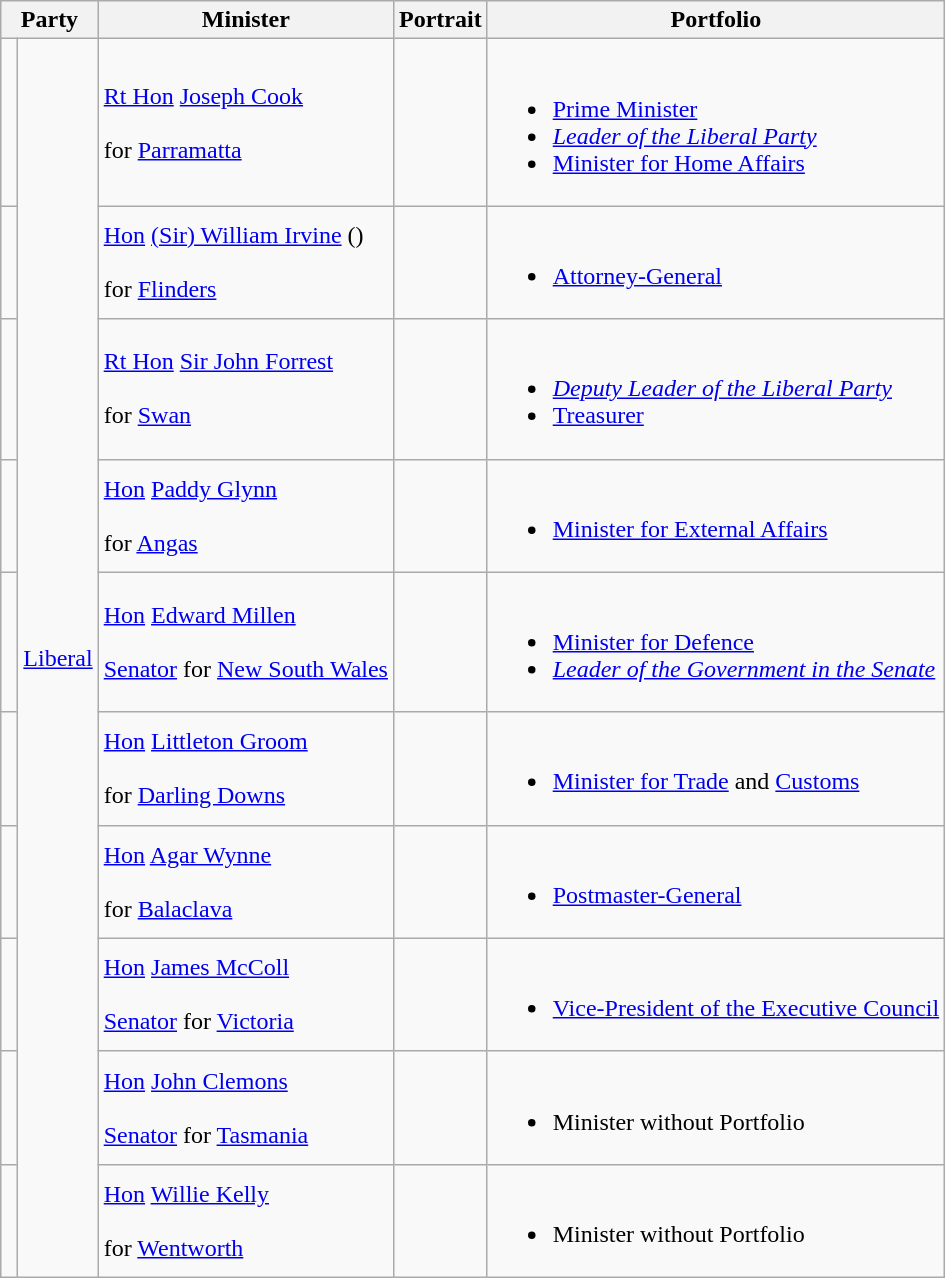<table class="wikitable sortable">
<tr>
<th colspan="2">Party</th>
<th>Minister</th>
<th>Portrait</th>
<th>Portfolio</th>
</tr>
<tr>
<td> </td>
<td rowspan=10><a href='#'>Liberal</a></td>
<td><a href='#'>Rt Hon</a> <a href='#'>Joseph Cook</a> <br><br> for <a href='#'>Parramatta</a> <br></td>
<td></td>
<td><br><ul><li><a href='#'>Prime Minister</a></li><li><em><a href='#'>Leader of the Liberal Party</a></em></li><li><a href='#'>Minister for Home Affairs</a></li></ul></td>
</tr>
<tr>
<td> </td>
<td><a href='#'>Hon</a> <a href='#'>(Sir) William Irvine</a> ()  <br><br> for <a href='#'>Flinders</a> <br></td>
<td></td>
<td><br><ul><li><a href='#'>Attorney-General</a></li></ul></td>
</tr>
<tr>
<td> </td>
<td><a href='#'>Rt Hon</a> <a href='#'>Sir John Forrest</a>  <br><br> for <a href='#'>Swan</a> <br></td>
<td></td>
<td><br><ul><li><em><a href='#'>Deputy Leader of the Liberal Party</a></em></li><li><a href='#'>Treasurer</a></li></ul></td>
</tr>
<tr>
<td> </td>
<td><a href='#'>Hon</a> <a href='#'>Paddy Glynn</a>  <br><br> for <a href='#'>Angas</a> <br></td>
<td></td>
<td><br><ul><li><a href='#'>Minister for External Affairs</a></li></ul></td>
</tr>
<tr>
<td> </td>
<td><a href='#'>Hon</a> <a href='#'>Edward Millen</a> <br><br><a href='#'>Senator</a> for <a href='#'>New South Wales</a> <br></td>
<td></td>
<td><br><ul><li><a href='#'>Minister for Defence</a></li><li><em><a href='#'>Leader of the Government in the Senate</a></em></li></ul></td>
</tr>
<tr>
<td> </td>
<td><a href='#'>Hon</a> <a href='#'>Littleton Groom</a> <br><br> for <a href='#'>Darling Downs</a> <br></td>
<td></td>
<td><br><ul><li><a href='#'>Minister for Trade</a> and <a href='#'>Customs</a></li></ul></td>
</tr>
<tr>
<td> </td>
<td><a href='#'>Hon</a> <a href='#'>Agar Wynne</a> <br><br> for <a href='#'>Balaclava</a> <br></td>
<td></td>
<td><br><ul><li><a href='#'>Postmaster-General</a></li></ul></td>
</tr>
<tr>
<td> </td>
<td><a href='#'>Hon</a> <a href='#'>James McColl</a> <br><br><a href='#'>Senator</a> for <a href='#'>Victoria</a> <br></td>
<td></td>
<td><br><ul><li><a href='#'>Vice-President of the Executive Council</a></li></ul></td>
</tr>
<tr>
<td> </td>
<td><a href='#'>Hon</a> <a href='#'>John Clemons</a> <br><br><a href='#'>Senator</a> for <a href='#'>Tasmania</a> <br></td>
<td></td>
<td><br><ul><li>Minister without Portfolio</li></ul></td>
</tr>
<tr>
<td> </td>
<td><a href='#'>Hon</a> <a href='#'>Willie Kelly</a> <br><br> for <a href='#'>Wentworth</a> <br></td>
<td></td>
<td><br><ul><li>Minister without Portfolio</li></ul></td>
</tr>
</table>
